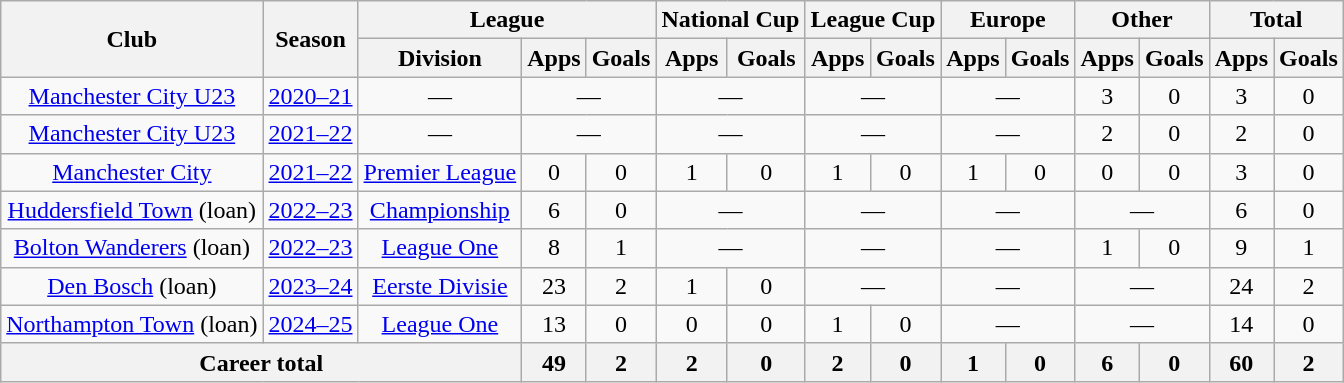<table class="wikitable" style="text-align:center">
<tr>
<th rowspan="2">Club</th>
<th rowspan="2">Season</th>
<th colspan="3">League</th>
<th colspan="2">National Cup</th>
<th colspan="2">League Cup</th>
<th colspan="2">Europe</th>
<th colspan="2">Other</th>
<th colspan="2">Total</th>
</tr>
<tr>
<th>Division</th>
<th>Apps</th>
<th>Goals</th>
<th>Apps</th>
<th>Goals</th>
<th>Apps</th>
<th>Goals</th>
<th>Apps</th>
<th>Goals</th>
<th>Apps</th>
<th>Goals</th>
<th>Apps</th>
<th>Goals</th>
</tr>
<tr>
<td><a href='#'>Manchester City U23</a></td>
<td><a href='#'>2020–21</a></td>
<td>—</td>
<td colspan="2">—</td>
<td colspan="2">—</td>
<td colspan="2">—</td>
<td colspan="2">—</td>
<td>3</td>
<td>0</td>
<td>3</td>
<td>0</td>
</tr>
<tr>
<td><a href='#'>Manchester City U23</a></td>
<td><a href='#'>2021–22</a></td>
<td>—</td>
<td colspan="2">—</td>
<td colspan="2">—</td>
<td colspan="2">—</td>
<td colspan="2">—</td>
<td>2</td>
<td>0</td>
<td>2</td>
<td>0</td>
</tr>
<tr>
<td><a href='#'>Manchester City</a></td>
<td><a href='#'>2021–22</a></td>
<td><a href='#'>Premier League</a></td>
<td>0</td>
<td>0</td>
<td>1</td>
<td>0</td>
<td>1</td>
<td>0</td>
<td>1</td>
<td>0</td>
<td>0</td>
<td>0</td>
<td>3</td>
<td>0</td>
</tr>
<tr>
<td><a href='#'>Huddersfield Town</a> (loan)</td>
<td><a href='#'>2022–23</a></td>
<td><a href='#'>Championship</a></td>
<td>6</td>
<td>0</td>
<td colspan=2>—</td>
<td colspan=2>—</td>
<td colspan=2>—</td>
<td colspan=2>—</td>
<td>6</td>
<td>0</td>
</tr>
<tr>
<td><a href='#'>Bolton Wanderers</a> (loan)</td>
<td><a href='#'>2022–23</a></td>
<td><a href='#'>League One</a></td>
<td>8</td>
<td>1</td>
<td colspan=2>—</td>
<td colspan=2>—</td>
<td colspan=2>—</td>
<td>1</td>
<td>0</td>
<td>9</td>
<td>1</td>
</tr>
<tr>
<td><a href='#'>Den Bosch</a> (loan)</td>
<td><a href='#'>2023–24</a></td>
<td><a href='#'>Eerste Divisie</a></td>
<td>23</td>
<td>2</td>
<td>1</td>
<td>0</td>
<td colspan=2>—</td>
<td colspan=2>—</td>
<td colspan=2>—</td>
<td>24</td>
<td>2</td>
</tr>
<tr>
<td><a href='#'>Northampton Town</a> (loan)</td>
<td><a href='#'>2024–25</a></td>
<td><a href='#'>League One</a></td>
<td>13</td>
<td>0</td>
<td>0</td>
<td>0</td>
<td>1</td>
<td>0</td>
<td colspan=2>—</td>
<td colspan=2>—</td>
<td>14</td>
<td>0</td>
</tr>
<tr>
<th colspan="3">Career total</th>
<th>49</th>
<th>2</th>
<th>2</th>
<th>0</th>
<th>2</th>
<th>0</th>
<th>1</th>
<th>0</th>
<th>6</th>
<th>0</th>
<th>60</th>
<th>2</th>
</tr>
</table>
